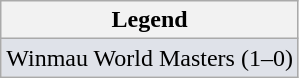<table class="wikitable">
<tr>
<th>Legend</th>
</tr>
<tr style="background:#dfe2e9;">
<td>Winmau World Masters (1–0)</td>
</tr>
</table>
